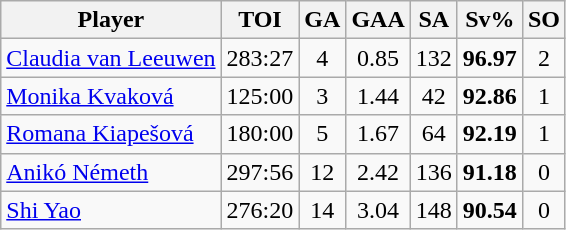<table class="wikitable sortable" style="text-align:center;">
<tr>
<th>Player</th>
<th>TOI</th>
<th>GA</th>
<th>GAA</th>
<th>SA</th>
<th>Sv%</th>
<th>SO</th>
</tr>
<tr>
<td style="text-align:left;"> <a href='#'>Claudia van Leeuwen</a></td>
<td>283:27</td>
<td>4</td>
<td>0.85</td>
<td>132</td>
<td><strong>96.97</strong></td>
<td>2</td>
</tr>
<tr>
<td style="text-align:left;"> <a href='#'>Monika Kvaková</a></td>
<td>125:00</td>
<td>3</td>
<td>1.44</td>
<td>42</td>
<td><strong>92.86</strong></td>
<td>1</td>
</tr>
<tr>
<td style="text-align:left;"> <a href='#'>Romana Kiapešová</a></td>
<td>180:00</td>
<td>5</td>
<td>1.67</td>
<td>64</td>
<td><strong>92.19</strong></td>
<td>1</td>
</tr>
<tr>
<td style="text-align:left;"> <a href='#'>Anikó Németh</a></td>
<td>297:56</td>
<td>12</td>
<td>2.42</td>
<td>136</td>
<td><strong>91.18</strong></td>
<td>0</td>
</tr>
<tr>
<td style="text-align:left;"> <a href='#'>Shi Yao</a></td>
<td>276:20</td>
<td>14</td>
<td>3.04</td>
<td>148</td>
<td><strong>90.54</strong></td>
<td>0</td>
</tr>
</table>
